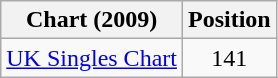<table class="wikitable">
<tr>
<th>Chart (2009)</th>
<th>Position</th>
</tr>
<tr>
<td><a href='#'>UK Singles Chart</a></td>
<td style="text-align:center;">141</td>
</tr>
</table>
